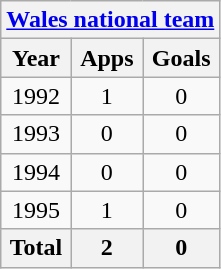<table class="wikitable" style="text-align:center">
<tr>
<th colspan=3><a href='#'>Wales national team</a></th>
</tr>
<tr>
<th>Year</th>
<th>Apps</th>
<th>Goals</th>
</tr>
<tr>
<td>1992</td>
<td>1</td>
<td>0</td>
</tr>
<tr>
<td>1993</td>
<td>0</td>
<td>0</td>
</tr>
<tr>
<td>1994</td>
<td>0</td>
<td>0</td>
</tr>
<tr>
<td>1995</td>
<td>1</td>
<td>0</td>
</tr>
<tr>
<th>Total</th>
<th>2</th>
<th>0</th>
</tr>
</table>
